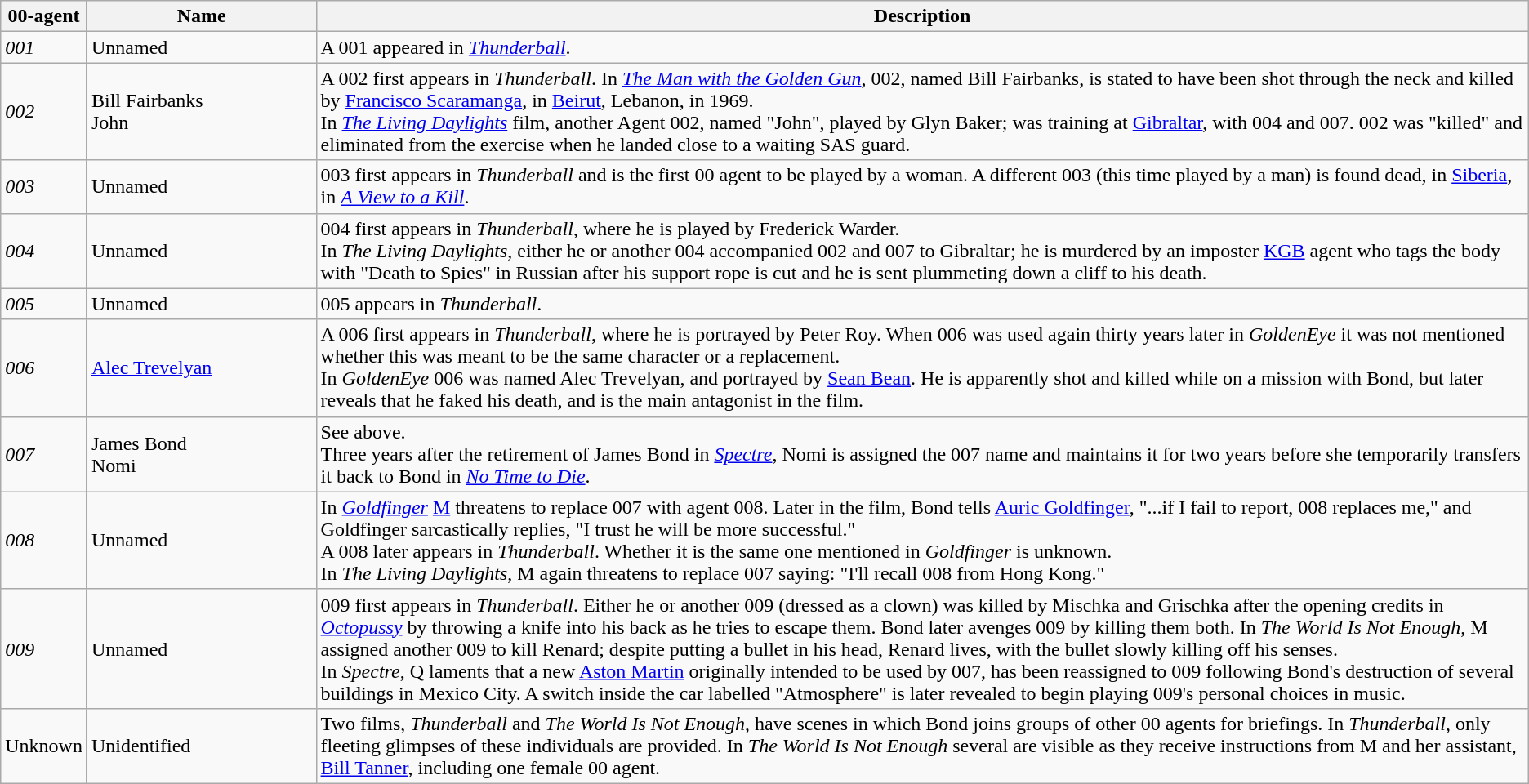<table class="wikitable">
<tr>
<th style="white-space:nowrap;">00-agent</th>
<th style="width:15%;">Name</th>
<th>Description</th>
</tr>
<tr>
<td><em>001</em></td>
<td>Unnamed</td>
<td>A 001 appeared in <em><a href='#'>Thunderball</a></em>.</td>
</tr>
<tr>
<td><em>002</em></td>
<td>Bill Fairbanks<br>John</td>
<td>A 002 first appears in <em>Thunderball</em>. In <em><a href='#'>The Man with the Golden Gun</a></em>, 002, named Bill Fairbanks, is stated to have been shot through the neck and killed by <a href='#'>Francisco Scaramanga</a>, in <a href='#'>Beirut</a>, Lebanon, in 1969.<br>In <em><a href='#'>The Living Daylights</a></em> film, another Agent 002, named "John", played by Glyn Baker; was training at <a href='#'>Gibraltar</a>, with 004 and 007. 002 was "killed" and eliminated from the exercise when he landed close to a waiting SAS guard.</td>
</tr>
<tr>
<td><em>003</em></td>
<td>Unnamed</td>
<td>003 first appears in <em>Thunderball</em> and is the first 00 agent to be played by a woman. A different 003 (this time played by a man) is found dead, in <a href='#'>Siberia</a>, in <em><a href='#'>A View to a Kill</a></em>.</td>
</tr>
<tr>
<td><em>004</em></td>
<td>Unnamed</td>
<td>004 first appears in <em>Thunderball</em>, where he is played by Frederick Warder.<br>In <em>The Living Daylights</em>, either he or another 004 accompanied 002 and 007 to Gibraltar; he is murdered by an imposter <a href='#'>KGB</a> agent who tags the body with "Death to Spies" in Russian after his support rope is cut and he is sent plummeting down a cliff to his death.</td>
</tr>
<tr>
<td><em>005</em></td>
<td>Unnamed</td>
<td>005 appears in <em>Thunderball</em>.</td>
</tr>
<tr>
<td><em>006</em></td>
<td><a href='#'>Alec Trevelyan</a></td>
<td>A 006 first appears in <em>Thunderball</em>, where he is portrayed by Peter Roy. When 006 was used again thirty years later in <em>GoldenEye</em> it was not mentioned whether this was meant to be the same character or a replacement.<br>In <em>GoldenEye</em> 006 was named Alec Trevelyan, and portrayed by <a href='#'>Sean Bean</a>. He is apparently shot and killed while on a mission with Bond, but later reveals that he faked his death, and is the main antagonist in the film.</td>
</tr>
<tr>
<td><em>007</em></td>
<td>James Bond<br>Nomi</td>
<td>See above.<br>Three years after the retirement of James Bond in <em><a href='#'>Spectre</a></em>, Nomi is assigned the 007 name and maintains it for two years before she temporarily transfers it back to Bond in <em><a href='#'>No Time to Die</a></em>.</td>
</tr>
<tr>
<td><em>008</em></td>
<td>Unnamed</td>
<td>In <em><a href='#'>Goldfinger</a></em> <a href='#'>M</a> threatens to replace 007 with agent 008. Later in the film, Bond tells <a href='#'>Auric Goldfinger</a>, "...if I fail to report, 008 replaces me," and Goldfinger sarcastically replies, "I trust he will be more successful."<br>A 008 later appears in <em>Thunderball</em>. Whether it is the same one mentioned in <em>Goldfinger</em> is unknown.<br>In <em>The Living Daylights</em>, M again threatens to replace 007 saying: "I'll recall 008 from Hong Kong."</td>
</tr>
<tr>
<td><em>009</em></td>
<td>Unnamed</td>
<td>009 first appears in <em>Thunderball</em>. Either he or another 009 (dressed as a clown) was killed by Mischka and Grischka after the opening credits in <em><a href='#'>Octopussy</a></em> by throwing a knife into his back as he tries to escape them. Bond later avenges 009 by killing them both. In <em>The World Is Not Enough</em>, M assigned another 009 to kill Renard; despite putting a bullet in his head, Renard lives, with the bullet slowly killing off his senses.<br>In <em>Spectre</em>, Q laments that a new <a href='#'>Aston Martin</a> originally intended to be used by 007, has been reassigned to 009 following Bond's destruction of several buildings in Mexico City. A switch inside the car labelled "Atmosphere" is later revealed to begin playing 009's personal choices in music.</td>
</tr>
<tr>
<td>Unknown</td>
<td>Unidentified</td>
<td>Two films, <em>Thunderball</em> and <em>The World Is Not Enough</em>, have scenes in which Bond joins groups of other 00 agents for briefings. In <em>Thunderball</em>, only fleeting glimpses of these individuals are provided. In <em>The World Is Not Enough</em> several are visible as they receive instructions from M and her assistant, <a href='#'>Bill Tanner</a>, including one female 00 agent.</td>
</tr>
</table>
